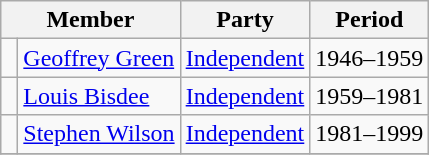<table class="wikitable">
<tr>
<th colspan="2">Member</th>
<th>Party</th>
<th>Period</th>
</tr>
<tr>
<td> </td>
<td><a href='#'>Geoffrey Green</a></td>
<td><a href='#'>Independent</a></td>
<td>1946–1959</td>
</tr>
<tr>
<td> </td>
<td><a href='#'>Louis Bisdee</a></td>
<td><a href='#'>Independent</a></td>
<td>1959–1981</td>
</tr>
<tr>
<td> </td>
<td><a href='#'>Stephen Wilson</a></td>
<td><a href='#'>Independent</a></td>
<td>1981–1999</td>
</tr>
<tr>
</tr>
</table>
